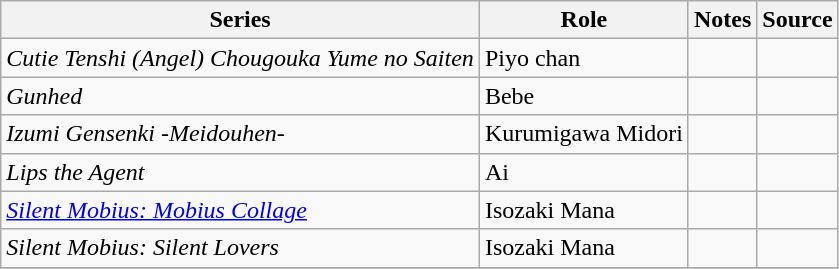<table class="wikitable sortable plainrowheaders">
<tr>
<th>Series</th>
<th>Role</th>
<th class="unsortable">Notes</th>
<th class="unsortable">Source</th>
</tr>
<tr>
<td><em>Cutie Tenshi (Angel) Chougouka Yume no Saiten</em></td>
<td>Piyo chan</td>
<td></td>
<td></td>
</tr>
<tr>
<td><em>Gunhed</em></td>
<td>Bebe</td>
<td></td>
<td></td>
</tr>
<tr>
<td><em>Izumi Gensenki -Meidouhen-</em></td>
<td>Kurumigawa Midori</td>
<td></td>
<td></td>
</tr>
<tr>
<td><em>Lips the Agent</em></td>
<td>Ai</td>
<td></td>
<td></td>
</tr>
<tr>
<td><em><a href='#'>Silent Mobius: Mobius Collage</a></em></td>
<td>Isozaki Mana</td>
<td></td>
<td></td>
</tr>
<tr>
<td><em>Silent Mobius: Silent Lovers</em></td>
<td>Isozaki Mana</td>
<td></td>
<td></td>
</tr>
<tr>
</tr>
</table>
